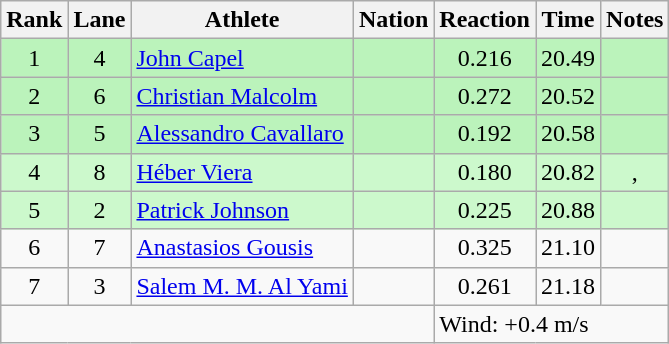<table class="wikitable sortable" style="text-align:center">
<tr>
<th>Rank</th>
<th>Lane</th>
<th>Athlete</th>
<th>Nation</th>
<th>Reaction</th>
<th>Time</th>
<th>Notes</th>
</tr>
<tr bgcolor = "bbf3bb">
<td>1</td>
<td>4</td>
<td align="left"><a href='#'>John Capel</a></td>
<td align="left"></td>
<td>0.216</td>
<td>20.49</td>
<td></td>
</tr>
<tr bgcolor = "bbf3bb">
<td>2</td>
<td>6</td>
<td align="left"><a href='#'>Christian Malcolm</a></td>
<td align="left"></td>
<td>0.272</td>
<td>20.52</td>
<td></td>
</tr>
<tr bgcolor = "bbf3bb">
<td>3</td>
<td>5</td>
<td align="left"><a href='#'>Alessandro Cavallaro</a></td>
<td align="left"></td>
<td>0.192</td>
<td>20.58</td>
<td></td>
</tr>
<tr bgcolor = "ccf9cc">
<td>4</td>
<td>8</td>
<td align="left"><a href='#'>Héber Viera</a></td>
<td align="left"></td>
<td>0.180</td>
<td>20.82</td>
<td>, </td>
</tr>
<tr bgcolor = "ccf9cc">
<td>5</td>
<td>2</td>
<td align="left"><a href='#'>Patrick Johnson</a></td>
<td align="left"></td>
<td>0.225</td>
<td>20.88</td>
<td></td>
</tr>
<tr>
<td>6</td>
<td>7</td>
<td align="left"><a href='#'>Anastasios Gousis</a></td>
<td align="left"></td>
<td>0.325</td>
<td>21.10</td>
<td></td>
</tr>
<tr>
<td>7</td>
<td>3</td>
<td align="left"><a href='#'>Salem M. M. Al Yami</a></td>
<td align="left"></td>
<td>0.261</td>
<td>21.18</td>
<td></td>
</tr>
<tr class="sortbottom">
<td colspan=4></td>
<td colspan="3" style="text-align:left;">Wind: +0.4 m/s</td>
</tr>
</table>
